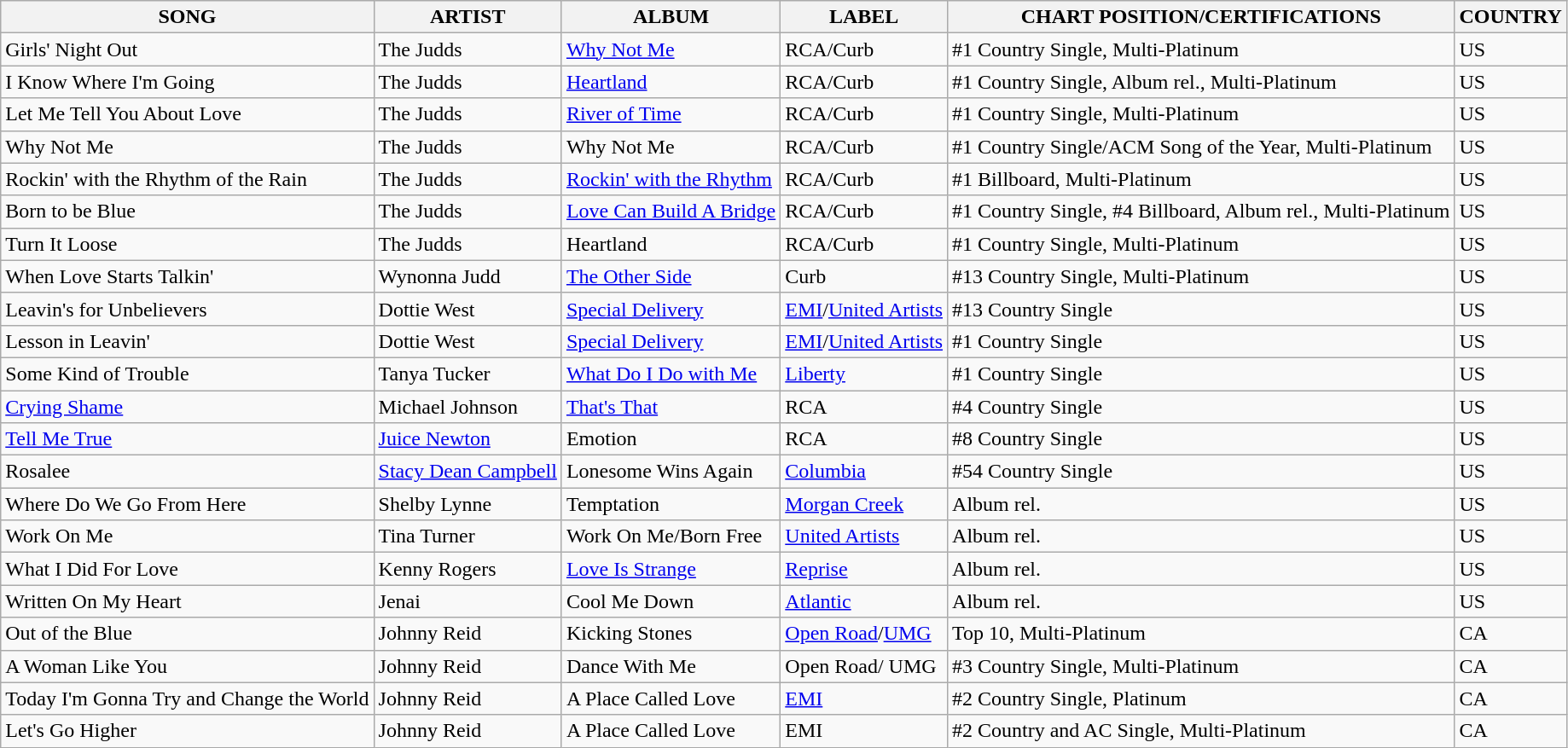<table class="wikitable">
<tr>
<th>SONG</th>
<th>ARTIST</th>
<th>ALBUM</th>
<th>LABEL</th>
<th>CHART POSITION/CERTIFICATIONS</th>
<th>COUNTRY</th>
</tr>
<tr>
<td>Girls' Night Out</td>
<td>The Judds</td>
<td><a href='#'>Why Not Me</a></td>
<td>RCA/Curb</td>
<td>#1 Country Single, Multi-Platinum</td>
<td>US</td>
</tr>
<tr>
<td>I Know Where I'm Going</td>
<td>The Judds</td>
<td><a href='#'>Heartland</a></td>
<td>RCA/Curb</td>
<td>#1 Country Single, Album rel., Multi-Platinum</td>
<td>US</td>
</tr>
<tr>
<td>Let Me Tell You About Love</td>
<td>The Judds</td>
<td><a href='#'>River of Time</a></td>
<td>RCA/Curb</td>
<td>#1 Country Single, Multi-Platinum</td>
<td>US</td>
</tr>
<tr>
<td>Why Not Me</td>
<td>The Judds</td>
<td>Why Not Me</td>
<td>RCA/Curb</td>
<td>#1 Country Single/ACM Song of the Year, Multi-Platinum</td>
<td>US</td>
</tr>
<tr>
<td>Rockin' with the Rhythm of the Rain</td>
<td>The Judds</td>
<td><a href='#'>Rockin' with the Rhythm</a></td>
<td>RCA/Curb</td>
<td>#1 Billboard, Multi-Platinum</td>
<td>US</td>
</tr>
<tr>
<td>Born to be Blue</td>
<td>The Judds</td>
<td><a href='#'>Love Can Build A Bridge</a></td>
<td>RCA/Curb</td>
<td>#1 Country Single, #4 Billboard, Album rel., Multi-Platinum</td>
<td>US</td>
</tr>
<tr>
<td>Turn It Loose</td>
<td>The Judds</td>
<td>Heartland</td>
<td>RCA/Curb</td>
<td>#1 Country Single, Multi-Platinum</td>
<td>US</td>
</tr>
<tr>
<td>When Love Starts Talkin'</td>
<td>Wynonna Judd</td>
<td><a href='#'>The Other Side</a></td>
<td>Curb</td>
<td>#13 Country Single, Multi-Platinum</td>
<td>US</td>
</tr>
<tr>
<td>Leavin's for Unbelievers</td>
<td>Dottie West</td>
<td><a href='#'>Special Delivery</a></td>
<td><a href='#'>EMI</a>/<a href='#'>United Artists</a></td>
<td>#13 Country Single</td>
<td>US</td>
</tr>
<tr>
<td>Lesson in Leavin'</td>
<td>Dottie West</td>
<td><a href='#'>Special Delivery</a></td>
<td><a href='#'>EMI</a>/<a href='#'>United Artists</a></td>
<td>#1 Country Single</td>
<td>US</td>
</tr>
<tr>
<td>Some Kind of Trouble</td>
<td>Tanya Tucker</td>
<td><a href='#'>What Do I Do with Me</a></td>
<td><a href='#'>Liberty</a></td>
<td>#1 Country Single</td>
<td>US</td>
</tr>
<tr>
<td><a href='#'>Crying Shame</a></td>
<td>Michael Johnson</td>
<td><a href='#'>That's That</a></td>
<td>RCA</td>
<td>#4 Country Single</td>
<td>US</td>
</tr>
<tr>
<td><a href='#'>Tell Me True</a></td>
<td><a href='#'>Juice Newton</a></td>
<td>Emotion</td>
<td>RCA</td>
<td>#8 Country Single</td>
<td>US</td>
</tr>
<tr>
<td>Rosalee</td>
<td><a href='#'>Stacy Dean Campbell</a></td>
<td>Lonesome Wins Again</td>
<td><a href='#'>Columbia</a></td>
<td>#54 Country Single</td>
<td>US</td>
</tr>
<tr>
<td>Where Do We Go From Here</td>
<td>Shelby Lynne</td>
<td>Temptation</td>
<td><a href='#'>Morgan Creek</a></td>
<td>Album rel.</td>
<td>US</td>
</tr>
<tr>
<td>Work On Me</td>
<td>Tina Turner</td>
<td>Work On Me/Born Free</td>
<td><a href='#'>United Artists</a></td>
<td>Album rel.</td>
<td>US</td>
</tr>
<tr>
<td>What I Did For Love</td>
<td>Kenny Rogers</td>
<td><a href='#'>Love Is Strange</a></td>
<td><a href='#'>Reprise</a></td>
<td>Album rel.</td>
<td>US</td>
</tr>
<tr>
<td>Written On My Heart</td>
<td>Jenai</td>
<td>Cool Me Down</td>
<td><a href='#'>Atlantic</a></td>
<td>Album rel.</td>
<td>US</td>
</tr>
<tr>
<td>Out of the Blue</td>
<td>Johnny Reid</td>
<td>Kicking Stones</td>
<td><a href='#'>Open Road</a>/<a href='#'>UMG</a></td>
<td>Top 10, Multi-Platinum</td>
<td>CA</td>
</tr>
<tr>
<td>A Woman Like You</td>
<td>Johnny Reid</td>
<td>Dance With Me</td>
<td>Open Road/ UMG</td>
<td>#3 Country Single, Multi-Platinum</td>
<td>CA</td>
</tr>
<tr>
<td>Today I'm Gonna Try and Change the World</td>
<td>Johnny Reid</td>
<td>A Place Called Love</td>
<td><a href='#'>EMI</a></td>
<td>#2 Country Single, Platinum</td>
<td>CA</td>
</tr>
<tr>
<td>Let's Go Higher</td>
<td>Johnny Reid</td>
<td>A Place Called Love</td>
<td>EMI</td>
<td>#2 Country and AC Single, Multi-Platinum</td>
<td>CA</td>
</tr>
</table>
